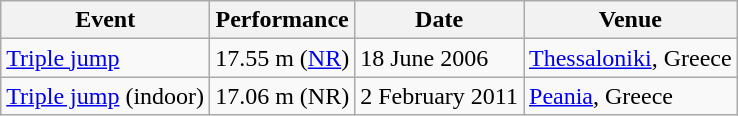<table class=wikitable>
<tr>
<th>Event</th>
<th>Performance</th>
<th>Date</th>
<th>Venue</th>
</tr>
<tr>
<td><a href='#'>Triple jump</a></td>
<td>17.55 m (<a href='#'>NR</a>)</td>
<td>18 June 2006</td>
<td><a href='#'>Thessaloniki</a>, Greece</td>
</tr>
<tr>
<td><a href='#'>Triple jump</a> (indoor)</td>
<td>17.06 m (NR)</td>
<td>2 February 2011</td>
<td><a href='#'>Peania</a>, Greece</td>
</tr>
</table>
